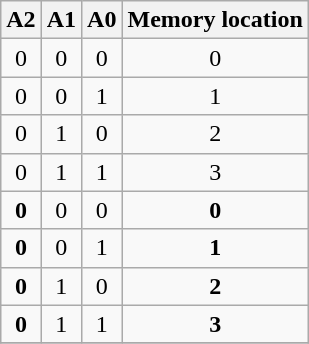<table class="wikitable" style="text-align:center">
<tr>
<th>A2</th>
<th>A1</th>
<th>A0</th>
<th>Memory location</th>
</tr>
<tr>
<td>0</td>
<td>0</td>
<td>0</td>
<td>0</td>
</tr>
<tr>
<td>0</td>
<td>0</td>
<td>1</td>
<td>1</td>
</tr>
<tr>
<td>0</td>
<td>1</td>
<td>0</td>
<td>2</td>
</tr>
<tr>
<td>0</td>
<td>1</td>
<td>1</td>
<td>3</td>
</tr>
<tr>
<td><span><strong>0</strong></span></td>
<td>0</td>
<td>0</td>
<td><span><strong>0</strong></span></td>
</tr>
<tr>
<td><span><strong>0</strong></span></td>
<td>0</td>
<td>1</td>
<td><span><strong>1</strong></span></td>
</tr>
<tr>
<td><span><strong>0</strong></span></td>
<td>1</td>
<td>0</td>
<td><span><strong>2</strong></span></td>
</tr>
<tr>
<td><span><strong>0</strong></span></td>
<td>1</td>
<td>1</td>
<td><span><strong>3</strong></span></td>
</tr>
<tr>
</tr>
</table>
